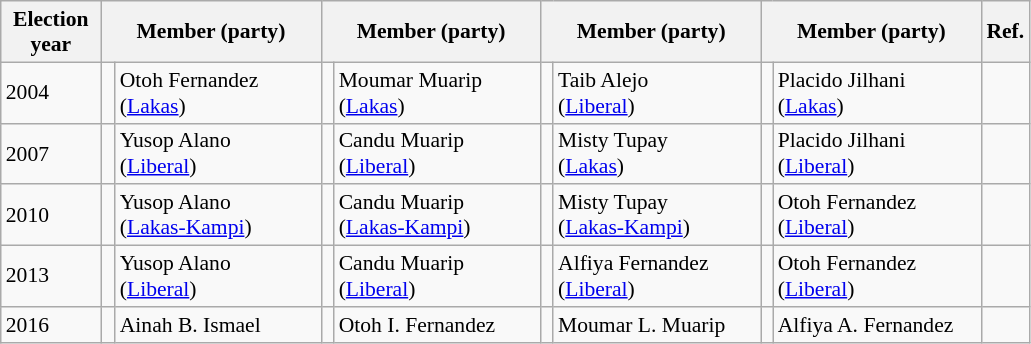<table class=wikitable style="font-size:90%">
<tr>
<th width=60px>Election<br>year</th>
<th colspan=2 width=140px>Member (party)</th>
<th colspan=2 width=140px>Member (party)</th>
<th colspan=2 width=140px>Member (party)</th>
<th colspan=2 width=140px>Member (party)</th>
<th>Ref.</th>
</tr>
<tr>
<td>2004</td>
<td bgcolor=></td>
<td>Otoh Fernandez<br>(<a href='#'>Lakas</a>)</td>
<td bgcolor=></td>
<td>Moumar Muarip<br>(<a href='#'>Lakas</a>)</td>
<td bgcolor=></td>
<td>Taib Alejo<br>(<a href='#'>Liberal</a>)</td>
<td bgcolor=></td>
<td>Placido Jilhani<br>(<a href='#'>Lakas</a>)</td>
<td></td>
</tr>
<tr>
<td>2007</td>
<td bgcolor=></td>
<td>Yusop Alano<br>(<a href='#'>Liberal</a>)</td>
<td bgcolor=></td>
<td>Candu Muarip<br>(<a href='#'>Liberal</a>)</td>
<td bgcolor=></td>
<td>Misty Tupay<br>(<a href='#'>Lakas</a>)</td>
<td bgcolor=></td>
<td>Placido Jilhani<br>(<a href='#'>Liberal</a>)</td>
<td></td>
</tr>
<tr>
<td>2010</td>
<td bgcolor=></td>
<td>Yusop Alano<br>(<a href='#'>Lakas-Kampi</a>)</td>
<td bgcolor=></td>
<td>Candu Muarip<br>(<a href='#'>Lakas-Kampi</a>)</td>
<td bgcolor=></td>
<td>Misty Tupay<br>(<a href='#'>Lakas-Kampi</a>)</td>
<td bgcolor=></td>
<td>Otoh Fernandez<br>(<a href='#'>Liberal</a>)</td>
<td></td>
</tr>
<tr>
<td>2013</td>
<td bgcolor=></td>
<td>Yusop Alano<br>(<a href='#'>Liberal</a>)</td>
<td bgcolor=></td>
<td>Candu Muarip<br>(<a href='#'>Liberal</a>)</td>
<td bgcolor=></td>
<td>Alfiya Fernandez<br>(<a href='#'>Liberal</a>)</td>
<td bgcolor=></td>
<td>Otoh Fernandez<br>(<a href='#'>Liberal</a>)</td>
<td></td>
</tr>
<tr>
<td>2016</td>
<td></td>
<td>Ainah B. Ismael</td>
<td></td>
<td>Otoh I. Fernandez</td>
<td></td>
<td>Moumar L. Muarip</td>
<td></td>
<td>Alfiya A. Fernandez</td>
<td></td>
</tr>
</table>
